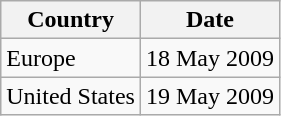<table class="wikitable">
<tr>
<th>Country</th>
<th>Date</th>
</tr>
<tr>
<td>Europe</td>
<td>18 May 2009</td>
</tr>
<tr>
<td>United States</td>
<td>19 May 2009</td>
</tr>
</table>
